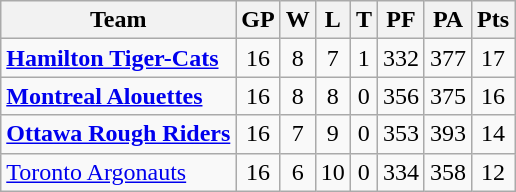<table class="wikitable">
<tr>
<th>Team</th>
<th>GP</th>
<th>W</th>
<th>L</th>
<th>T</th>
<th>PF</th>
<th>PA</th>
<th>Pts</th>
</tr>
<tr align="center">
<td align="left"><strong><a href='#'>Hamilton Tiger-Cats</a></strong></td>
<td>16</td>
<td>8</td>
<td>7</td>
<td>1</td>
<td>332</td>
<td>377</td>
<td>17</td>
</tr>
<tr align="center">
<td align="left"><strong><a href='#'>Montreal Alouettes</a></strong></td>
<td>16</td>
<td>8</td>
<td>8</td>
<td>0</td>
<td>356</td>
<td>375</td>
<td>16</td>
</tr>
<tr align="center">
<td align="left"><strong><a href='#'>Ottawa Rough Riders</a></strong></td>
<td>16</td>
<td>7</td>
<td>9</td>
<td>0</td>
<td>353</td>
<td>393</td>
<td>14</td>
</tr>
<tr align="center">
<td align="left"><a href='#'>Toronto Argonauts</a></td>
<td>16</td>
<td>6</td>
<td>10</td>
<td>0</td>
<td>334</td>
<td>358</td>
<td>12</td>
</tr>
</table>
